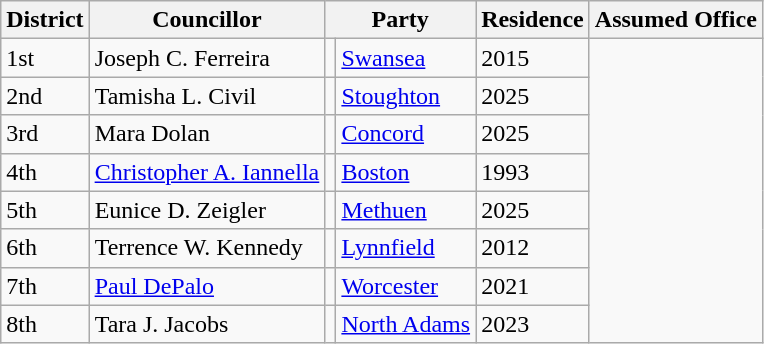<table class="wikitable sortable">
<tr>
<th>District</th>
<th>Councillor</th>
<th colspan="2">Party</th>
<th>Residence</th>
<th>Assumed Office</th>
</tr>
<tr>
<td>1st</td>
<td>Joseph C. Ferreira</td>
<td></td>
<td><a href='#'>Swansea</a></td>
<td>2015</td>
</tr>
<tr>
<td>2nd</td>
<td>Tamisha L. Civil</td>
<td></td>
<td><a href='#'>Stoughton</a></td>
<td>2025</td>
</tr>
<tr>
<td>3rd</td>
<td>Mara Dolan</td>
<td></td>
<td><a href='#'>Concord</a></td>
<td>2025</td>
</tr>
<tr>
<td>4th</td>
<td><a href='#'>Christopher A. Iannella</a></td>
<td></td>
<td><a href='#'>Boston</a></td>
<td>1993</td>
</tr>
<tr>
<td>5th</td>
<td>Eunice D. Zeigler</td>
<td></td>
<td><a href='#'>Methuen</a></td>
<td>2025</td>
</tr>
<tr>
<td>6th</td>
<td>Terrence W. Kennedy</td>
<td></td>
<td><a href='#'>Lynnfield</a></td>
<td>2012</td>
</tr>
<tr>
<td>7th</td>
<td><a href='#'>Paul DePalo</a></td>
<td></td>
<td><a href='#'>Worcester</a></td>
<td>2021</td>
</tr>
<tr>
<td>8th</td>
<td>Tara J. Jacobs</td>
<td></td>
<td><a href='#'>North Adams</a></td>
<td>2023</td>
</tr>
</table>
